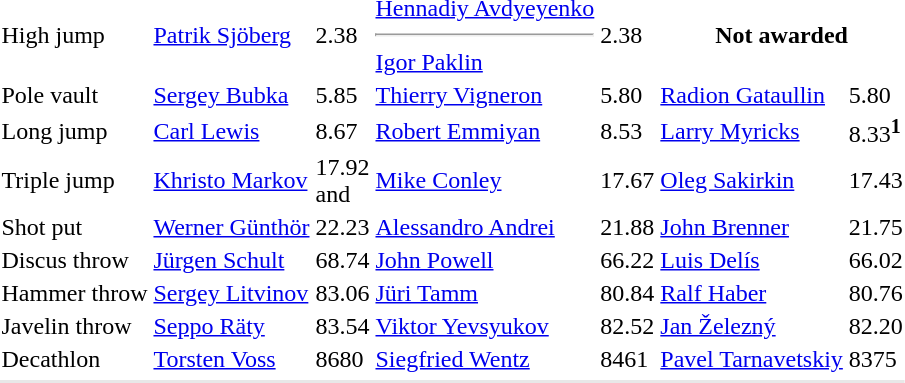<table>
<tr>
<td>High jump<br></td>
<td><a href='#'>Patrik Sjöberg</a><br></td>
<td>2.38<br></td>
<td><a href='#'>Hennadiy Avdyeyenko</a><br> <hr><a href='#'>Igor Paklin</a><br> </td>
<td>2.38<br></td>
<th colspan=2>Not awarded</th>
</tr>
<tr>
<td>Pole vault<br></td>
<td><a href='#'>Sergey Bubka</a><br></td>
<td>5.85<br></td>
<td><a href='#'>Thierry Vigneron</a><br></td>
<td>5.80</td>
<td><a href='#'>Radion Gataullin</a><br></td>
<td>5.80</td>
</tr>
<tr>
<td>Long jump<br></td>
<td><a href='#'>Carl Lewis</a><br></td>
<td>8.67<br></td>
<td><a href='#'>Robert Emmiyan</a><br></td>
<td>8.53</td>
<td><a href='#'>Larry Myricks</a><br></td>
<td>8.33<sup><strong>1</strong></sup></td>
</tr>
<tr>
<td>Triple jump<br></td>
<td><a href='#'>Khristo Markov</a><br></td>
<td>17.92<br> and </td>
<td><a href='#'>Mike Conley</a><br></td>
<td>17.67</td>
<td><a href='#'>Oleg Sakirkin</a><br></td>
<td>17.43</td>
</tr>
<tr>
<td>Shot put<br></td>
<td><a href='#'>Werner Günthör</a><br></td>
<td>22.23<br></td>
<td><a href='#'>Alessandro Andrei</a><br></td>
<td>21.88</td>
<td><a href='#'>John Brenner</a><br></td>
<td>21.75</td>
</tr>
<tr>
<td>Discus throw<br></td>
<td><a href='#'>Jürgen Schult</a><br></td>
<td>68.74<br></td>
<td><a href='#'>John Powell</a><br></td>
<td>66.22</td>
<td><a href='#'>Luis Delís</a><br></td>
<td>66.02</td>
</tr>
<tr>
<td>Hammer throw<br></td>
<td><a href='#'>Sergey Litvinov</a><br></td>
<td>83.06<br></td>
<td><a href='#'>Jüri Tamm</a><br></td>
<td>80.84</td>
<td><a href='#'>Ralf Haber</a><br></td>
<td>80.76</td>
</tr>
<tr>
<td>Javelin throw<br></td>
<td><a href='#'>Seppo Räty</a><br></td>
<td>83.54<br></td>
<td><a href='#'>Viktor Yevsyukov</a><br></td>
<td>82.52</td>
<td><a href='#'>Jan Železný</a><br></td>
<td>82.20</td>
</tr>
<tr>
<td>Decathlon<br></td>
<td><a href='#'>Torsten Voss</a><br></td>
<td>8680</td>
<td><a href='#'>Siegfried Wentz</a><br></td>
<td>8461</td>
<td><a href='#'>Pavel Tarnavetskiy</a><br></td>
<td>8375</td>
</tr>
<tr>
</tr>
<tr bgcolor= e8e8e8>
<td colspan=7></td>
</tr>
</table>
